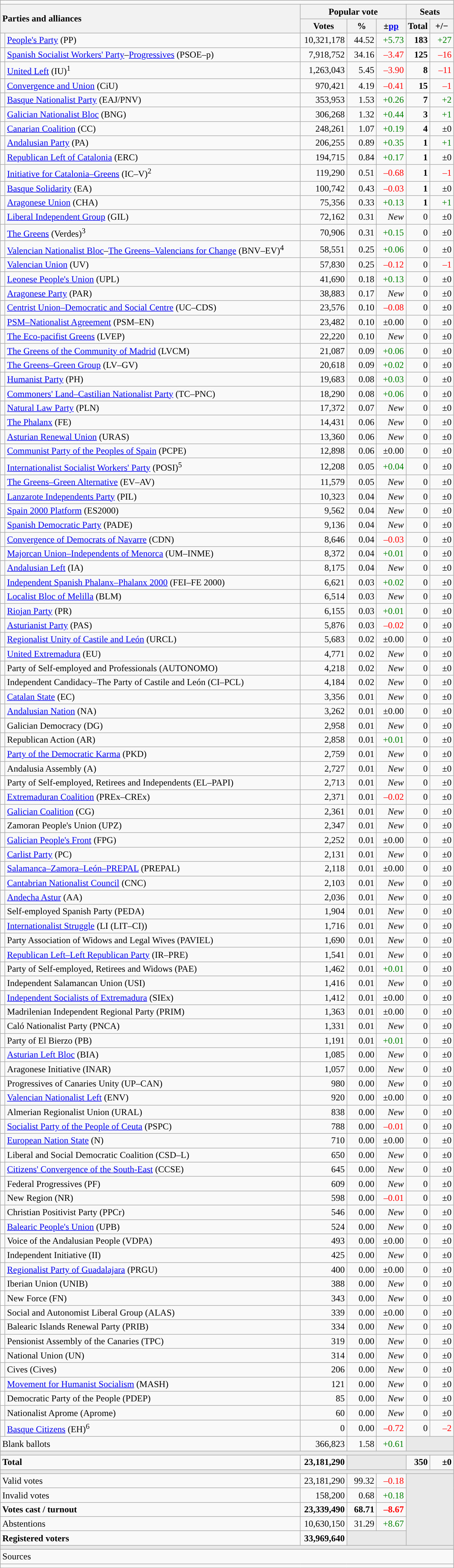<table class="wikitable" style="text-align:right;">
<tr>
<td colspan="7"></td>
</tr>
<tr>
<th style="text-align:left;" rowspan="2" colspan="2" width="525">Parties and alliances</th>
<th colspan="3">Popular vote</th>
<th colspan="2">Seats</th>
</tr>
<tr>
<th width="75">Votes</th>
<th width="45">%</th>
<th width="45">±<a href='#'>pp</a></th>
<th width="35">Total</th>
<th width="35">+/−</th>
</tr>
<tr>
<td width="1" style="color:inherit;background:"></td>
<td align="left"><a href='#'>People's Party</a> (PP)</td>
<td>10,321,178</td>
<td>44.52</td>
<td style="color:green;">+5.73</td>
<td><strong>183</strong></td>
<td style="color:green;">+27</td>
</tr>
<tr>
<td style="color:inherit;background:"></td>
<td align="left"><a href='#'>Spanish Socialist Workers' Party</a>–<a href='#'>Progressives</a> (PSOE–p)</td>
<td>7,918,752</td>
<td>34.16</td>
<td style="color:red;">–3.47</td>
<td><strong>125</strong></td>
<td style="color:red;">–16</td>
</tr>
<tr>
<td style="color:inherit;background:"></td>
<td align="left"><a href='#'>United Left</a> (IU)<sup>1</sup></td>
<td>1,263,043</td>
<td>5.45</td>
<td style="color:red;">–3.90</td>
<td><strong>8</strong></td>
<td style="color:red;">–11</td>
</tr>
<tr>
<td style="color:inherit;background:"></td>
<td align="left"><a href='#'>Convergence and Union</a> (CiU)</td>
<td>970,421</td>
<td>4.19</td>
<td style="color:red;">–0.41</td>
<td><strong>15</strong></td>
<td style="color:red;">–1</td>
</tr>
<tr>
<td style="color:inherit;background:"></td>
<td align="left"><a href='#'>Basque Nationalist Party</a> (EAJ/PNV)</td>
<td>353,953</td>
<td>1.53</td>
<td style="color:green;">+0.26</td>
<td><strong>7</strong></td>
<td style="color:green;">+2</td>
</tr>
<tr>
<td style="color:inherit;background:"></td>
<td align="left"><a href='#'>Galician Nationalist Bloc</a> (BNG)</td>
<td>306,268</td>
<td>1.32</td>
<td style="color:green;">+0.44</td>
<td><strong>3</strong></td>
<td style="color:green;">+1</td>
</tr>
<tr>
<td style="color:inherit;background:"></td>
<td align="left"><a href='#'>Canarian Coalition</a> (CC)</td>
<td>248,261</td>
<td>1.07</td>
<td style="color:green;">+0.19</td>
<td><strong>4</strong></td>
<td>±0</td>
</tr>
<tr>
<td style="color:inherit;background:"></td>
<td align="left"><a href='#'>Andalusian Party</a> (PA)</td>
<td>206,255</td>
<td>0.89</td>
<td style="color:green;">+0.35</td>
<td><strong>1</strong></td>
<td style="color:green;">+1</td>
</tr>
<tr>
<td style="color:inherit;background:"></td>
<td align="left"><a href='#'>Republican Left of Catalonia</a> (ERC)</td>
<td>194,715</td>
<td>0.84</td>
<td style="color:green;">+0.17</td>
<td><strong>1</strong></td>
<td>±0</td>
</tr>
<tr>
<td style="color:inherit;background:"></td>
<td align="left"><a href='#'>Initiative for Catalonia–Greens</a> (IC–V)<sup>2</sup></td>
<td>119,290</td>
<td>0.51</td>
<td style="color:red;">–0.68</td>
<td><strong>1</strong></td>
<td style="color:red;">–1</td>
</tr>
<tr>
<td style="color:inherit;background:"></td>
<td align="left"><a href='#'>Basque Solidarity</a> (EA)</td>
<td>100,742</td>
<td>0.43</td>
<td style="color:red;">–0.03</td>
<td><strong>1</strong></td>
<td>±0</td>
</tr>
<tr>
<td style="color:inherit;background:"></td>
<td align="left"><a href='#'>Aragonese Union</a> (CHA)</td>
<td>75,356</td>
<td>0.33</td>
<td style="color:green;">+0.13</td>
<td><strong>1</strong></td>
<td style="color:green;">+1</td>
</tr>
<tr>
<td style="color:inherit;background:"></td>
<td align="left"><a href='#'>Liberal Independent Group</a> (GIL)</td>
<td>72,162</td>
<td>0.31</td>
<td><em>New</em></td>
<td>0</td>
<td>±0</td>
</tr>
<tr>
<td style="color:inherit;background:"></td>
<td align="left"><a href='#'>The Greens</a> (Verdes)<sup>3</sup></td>
<td>70,906</td>
<td>0.31</td>
<td style="color:green;">+0.15</td>
<td>0</td>
<td>±0</td>
</tr>
<tr>
<td style="color:inherit;background:"></td>
<td align="left"><a href='#'>Valencian Nationalist Bloc</a>–<a href='#'>The Greens–Valencians for Change</a> (BNV–EV)<sup>4</sup></td>
<td>58,551</td>
<td>0.25</td>
<td style="color:green;">+0.06</td>
<td>0</td>
<td>±0</td>
</tr>
<tr>
<td style="color:inherit;background:"></td>
<td align="left"><a href='#'>Valencian Union</a> (UV)</td>
<td>57,830</td>
<td>0.25</td>
<td style="color:red;">–0.12</td>
<td>0</td>
<td style="color:red;">–1</td>
</tr>
<tr>
<td style="color:inherit;background:"></td>
<td align="left"><a href='#'>Leonese People's Union</a> (UPL)</td>
<td>41,690</td>
<td>0.18</td>
<td style="color:green;">+0.13</td>
<td>0</td>
<td>±0</td>
</tr>
<tr>
<td style="color:inherit;background:"></td>
<td align="left"><a href='#'>Aragonese Party</a> (PAR)</td>
<td>38,883</td>
<td>0.17</td>
<td><em>New</em></td>
<td>0</td>
<td>±0</td>
</tr>
<tr>
<td style="color:inherit;background:"></td>
<td align="left"><a href='#'>Centrist Union–Democratic and Social Centre</a> (UC–CDS)</td>
<td>23,576</td>
<td>0.10</td>
<td style="color:red;">–0.08</td>
<td>0</td>
<td>±0</td>
</tr>
<tr>
<td style="color:inherit;background:"></td>
<td align="left"><a href='#'>PSM–Nationalist Agreement</a> (PSM–EN)</td>
<td>23,482</td>
<td>0.10</td>
<td>±0.00</td>
<td>0</td>
<td>±0</td>
</tr>
<tr>
<td style="color:inherit;background:"></td>
<td align="left"><a href='#'>The Eco-pacifist Greens</a> (LVEP)</td>
<td>22,220</td>
<td>0.10</td>
<td><em>New</em></td>
<td>0</td>
<td>±0</td>
</tr>
<tr>
<td style="color:inherit;background:"></td>
<td align="left"><a href='#'>The Greens of the Community of Madrid</a> (LVCM)</td>
<td>21,087</td>
<td>0.09</td>
<td style="color:green;">+0.06</td>
<td>0</td>
<td>±0</td>
</tr>
<tr>
<td style="color:inherit;background:"></td>
<td align="left"><a href='#'>The Greens–Green Group</a> (LV–GV)</td>
<td>20,618</td>
<td>0.09</td>
<td style="color:green;">+0.02</td>
<td>0</td>
<td>±0</td>
</tr>
<tr>
<td style="color:inherit;background:"></td>
<td align="left"><a href='#'>Humanist Party</a> (PH)</td>
<td>19,683</td>
<td>0.08</td>
<td style="color:green;">+0.03</td>
<td>0</td>
<td>±0</td>
</tr>
<tr>
<td style="color:inherit;background:"></td>
<td align="left"><a href='#'>Commoners' Land–Castilian Nationalist Party</a> (TC–PNC)</td>
<td>18,290</td>
<td>0.08</td>
<td style="color:green;">+0.06</td>
<td>0</td>
<td>±0</td>
</tr>
<tr>
<td style="color:inherit;background:"></td>
<td align="left"><a href='#'>Natural Law Party</a> (PLN)</td>
<td>17,372</td>
<td>0.07</td>
<td><em>New</em></td>
<td>0</td>
<td>±0</td>
</tr>
<tr>
<td style="color:inherit;background:"></td>
<td align="left"><a href='#'>The Phalanx</a> (FE)</td>
<td>14,431</td>
<td>0.06</td>
<td><em>New</em></td>
<td>0</td>
<td>±0</td>
</tr>
<tr>
<td style="color:inherit;background:"></td>
<td align="left"><a href='#'>Asturian Renewal Union</a> (URAS)</td>
<td>13,360</td>
<td>0.06</td>
<td><em>New</em></td>
<td>0</td>
<td>±0</td>
</tr>
<tr>
<td style="color:inherit;background:"></td>
<td align="left"><a href='#'>Communist Party of the Peoples of Spain</a> (PCPE)</td>
<td>12,898</td>
<td>0.06</td>
<td>±0.00</td>
<td>0</td>
<td>±0</td>
</tr>
<tr>
<td style="color:inherit;background:"></td>
<td align="left"><a href='#'>Internationalist Socialist Workers' Party</a> (POSI)<sup>5</sup></td>
<td>12,208</td>
<td>0.05</td>
<td style="color:green;">+0.04</td>
<td>0</td>
<td>±0</td>
</tr>
<tr>
<td style="color:inherit;background:"></td>
<td align="left"><a href='#'>The Greens–Green Alternative</a> (EV–AV)</td>
<td>11,579</td>
<td>0.05</td>
<td><em>New</em></td>
<td>0</td>
<td>±0</td>
</tr>
<tr>
<td style="color:inherit;background:"></td>
<td align="left"><a href='#'>Lanzarote Independents Party</a> (PIL)</td>
<td>10,323</td>
<td>0.04</td>
<td><em>New</em></td>
<td>0</td>
<td>±0</td>
</tr>
<tr>
<td style="color:inherit;background:"></td>
<td align="left"><a href='#'>Spain 2000 Platform</a> (ES2000)</td>
<td>9,562</td>
<td>0.04</td>
<td><em>New</em></td>
<td>0</td>
<td>±0</td>
</tr>
<tr>
<td style="color:inherit;background:"></td>
<td align="left"><a href='#'>Spanish Democratic Party</a> (PADE)</td>
<td>9,136</td>
<td>0.04</td>
<td><em>New</em></td>
<td>0</td>
<td>±0</td>
</tr>
<tr>
<td style="color:inherit;background:"></td>
<td align="left"><a href='#'>Convergence of Democrats of Navarre</a> (CDN)</td>
<td>8,646</td>
<td>0.04</td>
<td style="color:red;">–0.03</td>
<td>0</td>
<td>±0</td>
</tr>
<tr>
<td style="color:inherit;background:"></td>
<td align="left"><a href='#'>Majorcan Union–Independents of Menorca</a> (UM–INME)</td>
<td>8,372</td>
<td>0.04</td>
<td style="color:green;">+0.01</td>
<td>0</td>
<td>±0</td>
</tr>
<tr>
<td style="color:inherit;background:"></td>
<td align="left"><a href='#'>Andalusian Left</a> (IA)</td>
<td>8,175</td>
<td>0.04</td>
<td><em>New</em></td>
<td>0</td>
<td>±0</td>
</tr>
<tr>
<td style="color:inherit;background:"></td>
<td align="left"><a href='#'>Independent Spanish Phalanx–Phalanx 2000</a> (FEI–FE 2000)</td>
<td>6,621</td>
<td>0.03</td>
<td style="color:green;">+0.02</td>
<td>0</td>
<td>±0</td>
</tr>
<tr>
<td style="color:inherit;background:"></td>
<td align="left"><a href='#'>Localist Bloc of Melilla</a> (BLM)</td>
<td>6,514</td>
<td>0.03</td>
<td><em>New</em></td>
<td>0</td>
<td>±0</td>
</tr>
<tr>
<td style="color:inherit;background:"></td>
<td align="left"><a href='#'>Riojan Party</a> (PR)</td>
<td>6,155</td>
<td>0.03</td>
<td style="color:green;">+0.01</td>
<td>0</td>
<td>±0</td>
</tr>
<tr>
<td style="color:inherit;background:"></td>
<td align="left"><a href='#'>Asturianist Party</a> (PAS)</td>
<td>5,876</td>
<td>0.03</td>
<td style="color:red;">–0.02</td>
<td>0</td>
<td>±0</td>
</tr>
<tr>
<td style="color:inherit;background:"></td>
<td align="left"><a href='#'>Regionalist Unity of Castile and León</a> (URCL)</td>
<td>5,683</td>
<td>0.02</td>
<td>±0.00</td>
<td>0</td>
<td>±0</td>
</tr>
<tr>
<td style="color:inherit;background:"></td>
<td align="left"><a href='#'>United Extremadura</a> (EU)</td>
<td>4,771</td>
<td>0.02</td>
<td><em>New</em></td>
<td>0</td>
<td>±0</td>
</tr>
<tr>
<td style="color:inherit;background:"></td>
<td align="left">Party of Self-employed and Professionals (AUTONOMO)</td>
<td>4,218</td>
<td>0.02</td>
<td><em>New</em></td>
<td>0</td>
<td>±0</td>
</tr>
<tr>
<td style="color:inherit;background:"></td>
<td align="left">Independent Candidacy–The Party of Castile and León (CI–PCL)</td>
<td>4,184</td>
<td>0.02</td>
<td><em>New</em></td>
<td>0</td>
<td>±0</td>
</tr>
<tr>
<td style="color:inherit;background:"></td>
<td align="left"><a href='#'>Catalan State</a> (EC)</td>
<td>3,356</td>
<td>0.01</td>
<td><em>New</em></td>
<td>0</td>
<td>±0</td>
</tr>
<tr>
<td style="color:inherit;background:"></td>
<td align="left"><a href='#'>Andalusian Nation</a> (NA)</td>
<td>3,262</td>
<td>0.01</td>
<td>±0.00</td>
<td>0</td>
<td>±0</td>
</tr>
<tr>
<td style="color:inherit;background:"></td>
<td align="left">Galician Democracy (DG)</td>
<td>2,958</td>
<td>0.01</td>
<td><em>New</em></td>
<td>0</td>
<td>±0</td>
</tr>
<tr>
<td style="color:inherit;background:"></td>
<td align="left">Republican Action (AR)</td>
<td>2,858</td>
<td>0.01</td>
<td style="color:green;">+0.01</td>
<td>0</td>
<td>±0</td>
</tr>
<tr>
<td style="color:inherit;background:"></td>
<td align="left"><a href='#'>Party of the Democratic Karma</a> (PKD)</td>
<td>2,759</td>
<td>0.01</td>
<td><em>New</em></td>
<td>0</td>
<td>±0</td>
</tr>
<tr>
<td style="color:inherit;background:"></td>
<td align="left">Andalusia Assembly (A)</td>
<td>2,727</td>
<td>0.01</td>
<td><em>New</em></td>
<td>0</td>
<td>±0</td>
</tr>
<tr>
<td bgcolor="white"></td>
<td align="left">Party of Self-employed, Retirees and Independents (EL–PAPI)</td>
<td>2,713</td>
<td>0.01</td>
<td><em>New</em></td>
<td>0</td>
<td>±0</td>
</tr>
<tr>
<td style="color:inherit;background:"></td>
<td align="left"><a href='#'>Extremaduran Coalition</a> (PREx–CREx)</td>
<td>2,371</td>
<td>0.01</td>
<td style="color:red;">–0.02</td>
<td>0</td>
<td>±0</td>
</tr>
<tr>
<td style="color:inherit;background:"></td>
<td align="left"><a href='#'>Galician Coalition</a> (CG)</td>
<td>2,361</td>
<td>0.01</td>
<td><em>New</em></td>
<td>0</td>
<td>±0</td>
</tr>
<tr>
<td style="color:inherit;background:"></td>
<td align="left">Zamoran People's Union (UPZ)</td>
<td>2,347</td>
<td>0.01</td>
<td><em>New</em></td>
<td>0</td>
<td>±0</td>
</tr>
<tr>
<td style="color:inherit;background:"></td>
<td align="left"><a href='#'>Galician People's Front</a> (FPG)</td>
<td>2,252</td>
<td>0.01</td>
<td>±0.00</td>
<td>0</td>
<td>±0</td>
</tr>
<tr>
<td style="color:inherit;background:"></td>
<td align="left"><a href='#'>Carlist Party</a> (PC)</td>
<td>2,131</td>
<td>0.01</td>
<td><em>New</em></td>
<td>0</td>
<td>±0</td>
</tr>
<tr>
<td style="color:inherit;background:"></td>
<td align="left"><a href='#'>Salamanca–Zamora–León–PREPAL</a> (PREPAL)</td>
<td>2,118</td>
<td>0.01</td>
<td>±0.00</td>
<td>0</td>
<td>±0</td>
</tr>
<tr>
<td style="color:inherit;background:"></td>
<td align="left"><a href='#'>Cantabrian Nationalist Council</a> (CNC)</td>
<td>2,103</td>
<td>0.01</td>
<td><em>New</em></td>
<td>0</td>
<td>±0</td>
</tr>
<tr>
<td style="color:inherit;background:"></td>
<td align="left"><a href='#'>Andecha Astur</a> (AA)</td>
<td>2,036</td>
<td>0.01</td>
<td><em>New</em></td>
<td>0</td>
<td>±0</td>
</tr>
<tr>
<td style="color:inherit;background:"></td>
<td align="left">Self-employed Spanish Party (PEDA)</td>
<td>1,904</td>
<td>0.01</td>
<td><em>New</em></td>
<td>0</td>
<td>±0</td>
</tr>
<tr>
<td style="color:inherit;background:"></td>
<td align="left"><a href='#'>Internationalist Struggle</a> (LI (LIT–CI))</td>
<td>1,716</td>
<td>0.01</td>
<td><em>New</em></td>
<td>0</td>
<td>±0</td>
</tr>
<tr>
<td style="color:inherit;background:"></td>
<td align="left">Party Association of Widows and Legal Wives (PAVIEL)</td>
<td>1,690</td>
<td>0.01</td>
<td><em>New</em></td>
<td>0</td>
<td>±0</td>
</tr>
<tr>
<td style="color:inherit;background:"></td>
<td align="left"><a href='#'>Republican Left–Left Republican Party</a> (IR–PRE)</td>
<td>1,541</td>
<td>0.01</td>
<td><em>New</em></td>
<td>0</td>
<td>±0</td>
</tr>
<tr>
<td style="color:inherit;background:"></td>
<td align="left">Party of Self-employed, Retirees and Widows (PAE)</td>
<td>1,462</td>
<td>0.01</td>
<td style="color:green;">+0.01</td>
<td>0</td>
<td>±0</td>
</tr>
<tr>
<td bgcolor="white"></td>
<td align="left">Independent Salamancan Union (USI)</td>
<td>1,416</td>
<td>0.01</td>
<td><em>New</em></td>
<td>0</td>
<td>±0</td>
</tr>
<tr>
<td style="color:inherit;background:"></td>
<td align="left"><a href='#'>Independent Socialists of Extremadura</a> (SIEx)</td>
<td>1,412</td>
<td>0.01</td>
<td>±0.00</td>
<td>0</td>
<td>±0</td>
</tr>
<tr>
<td style="color:inherit;background:"></td>
<td align="left">Madrilenian Independent Regional Party (PRIM)</td>
<td>1,363</td>
<td>0.01</td>
<td>±0.00</td>
<td>0</td>
<td>±0</td>
</tr>
<tr>
<td style="color:inherit;background:"></td>
<td align="left">Caló Nationalist Party (PNCA)</td>
<td>1,331</td>
<td>0.01</td>
<td><em>New</em></td>
<td>0</td>
<td>±0</td>
</tr>
<tr>
<td style="color:inherit;background:"></td>
<td align="left">Party of El Bierzo (PB)</td>
<td>1,191</td>
<td>0.01</td>
<td style="color:green;">+0.01</td>
<td>0</td>
<td>±0</td>
</tr>
<tr>
<td style="color:inherit;background:"></td>
<td align="left"><a href='#'>Asturian Left Bloc</a> (BIA)</td>
<td>1,085</td>
<td>0.00</td>
<td><em>New</em></td>
<td>0</td>
<td>±0</td>
</tr>
<tr>
<td style="color:inherit;background:"></td>
<td align="left">Aragonese Initiative (INAR)</td>
<td>1,057</td>
<td>0.00</td>
<td><em>New</em></td>
<td>0</td>
<td>±0</td>
</tr>
<tr>
<td bgcolor="white"></td>
<td align="left">Progressives of Canaries Unity (UP–CAN)</td>
<td>980</td>
<td>0.00</td>
<td><em>New</em></td>
<td>0</td>
<td>±0</td>
</tr>
<tr>
<td style="color:inherit;background:"></td>
<td align="left"><a href='#'>Valencian Nationalist Left</a> (ENV)</td>
<td>920</td>
<td>0.00</td>
<td>±0.00</td>
<td>0</td>
<td>±0</td>
</tr>
<tr>
<td style="color:inherit;background:"></td>
<td align="left">Almerian Regionalist Union (URAL)</td>
<td>838</td>
<td>0.00</td>
<td><em>New</em></td>
<td>0</td>
<td>±0</td>
</tr>
<tr>
<td style="color:inherit;background:"></td>
<td align="left"><a href='#'>Socialist Party of the People of Ceuta</a> (PSPC)</td>
<td>788</td>
<td>0.00</td>
<td style="color:red;">–0.01</td>
<td>0</td>
<td>±0</td>
</tr>
<tr>
<td style="color:inherit;background:"></td>
<td align="left"><a href='#'>European Nation State</a> (N)</td>
<td>710</td>
<td>0.00</td>
<td>±0.00</td>
<td>0</td>
<td>±0</td>
</tr>
<tr>
<td bgcolor="white"></td>
<td align="left">Liberal and Social Democratic Coalition (CSD–L)</td>
<td>650</td>
<td>0.00</td>
<td><em>New</em></td>
<td>0</td>
<td>±0</td>
</tr>
<tr>
<td style="color:inherit;background:"></td>
<td align="left"><a href='#'>Citizens' Convergence of the South-East</a> (CCSE)</td>
<td>645</td>
<td>0.00</td>
<td><em>New</em></td>
<td>0</td>
<td>±0</td>
</tr>
<tr>
<td style="color:inherit;background:"></td>
<td align="left">Federal Progressives (PF)</td>
<td>609</td>
<td>0.00</td>
<td><em>New</em></td>
<td>0</td>
<td>±0</td>
</tr>
<tr>
<td style="color:inherit;background:"></td>
<td align="left">New Region (NR)</td>
<td>598</td>
<td>0.00</td>
<td style="color:red;">–0.01</td>
<td>0</td>
<td>±0</td>
</tr>
<tr>
<td style="color:inherit;background:"></td>
<td align="left">Christian Positivist Party (PPCr)</td>
<td>546</td>
<td>0.00</td>
<td><em>New</em></td>
<td>0</td>
<td>±0</td>
</tr>
<tr>
<td style="color:inherit;background:"></td>
<td align="left"><a href='#'>Balearic People's Union</a> (UPB)</td>
<td>524</td>
<td>0.00</td>
<td><em>New</em></td>
<td>0</td>
<td>±0</td>
</tr>
<tr>
<td style="color:inherit;background:"></td>
<td align="left">Voice of the Andalusian People (VDPA)</td>
<td>493</td>
<td>0.00</td>
<td>±0.00</td>
<td>0</td>
<td>±0</td>
</tr>
<tr>
<td style="color:inherit;background:"></td>
<td align="left">Independent Initiative (II)</td>
<td>425</td>
<td>0.00</td>
<td><em>New</em></td>
<td>0</td>
<td>±0</td>
</tr>
<tr>
<td style="color:inherit;background:"></td>
<td align="left"><a href='#'>Regionalist Party of Guadalajara</a> (PRGU)</td>
<td>400</td>
<td>0.00</td>
<td>±0.00</td>
<td>0</td>
<td>±0</td>
</tr>
<tr>
<td style="color:inherit;background:"></td>
<td align="left">Iberian Union (UNIB)</td>
<td>388</td>
<td>0.00</td>
<td><em>New</em></td>
<td>0</td>
<td>±0</td>
</tr>
<tr>
<td bgcolor="white"></td>
<td align="left">New Force (FN)</td>
<td>343</td>
<td>0.00</td>
<td><em>New</em></td>
<td>0</td>
<td>±0</td>
</tr>
<tr>
<td bgcolor="white"></td>
<td align="left">Social and Autonomist Liberal Group (ALAS)</td>
<td>339</td>
<td>0.00</td>
<td>±0.00</td>
<td>0</td>
<td>±0</td>
</tr>
<tr>
<td style="color:inherit;background:"></td>
<td align="left">Balearic Islands Renewal Party (PRIB)</td>
<td>334</td>
<td>0.00</td>
<td><em>New</em></td>
<td>0</td>
<td>±0</td>
</tr>
<tr>
<td style="color:inherit;background:"></td>
<td align="left">Pensionist Assembly of the Canaries (TPC)</td>
<td>319</td>
<td>0.00</td>
<td><em>New</em></td>
<td>0</td>
<td>±0</td>
</tr>
<tr>
<td bgcolor="white"></td>
<td align="left">National Union (UN)</td>
<td>314</td>
<td>0.00</td>
<td><em>New</em></td>
<td>0</td>
<td>±0</td>
</tr>
<tr>
<td style="color:inherit;background:"></td>
<td align="left">Cives (Cives)</td>
<td>206</td>
<td>0.00</td>
<td><em>New</em></td>
<td>0</td>
<td>±0</td>
</tr>
<tr>
<td style="color:inherit;background:"></td>
<td align="left"><a href='#'>Movement for Humanist Socialism</a> (MASH)</td>
<td>121</td>
<td>0.00</td>
<td><em>New</em></td>
<td>0</td>
<td>±0</td>
</tr>
<tr>
<td bgcolor="white"></td>
<td align="left">Democratic Party of the People (PDEP)</td>
<td>85</td>
<td>0.00</td>
<td><em>New</em></td>
<td>0</td>
<td>±0</td>
</tr>
<tr>
<td style="color:inherit;background:"></td>
<td align="left">Nationalist Aprome (Aprome)</td>
<td>60</td>
<td>0.00</td>
<td><em>New</em></td>
<td>0</td>
<td>±0</td>
</tr>
<tr>
<td style="color:inherit;background:"></td>
<td align="left"><a href='#'>Basque Citizens</a> (EH)<sup>6</sup></td>
<td>0</td>
<td>0.00</td>
<td style="color:red;">–0.72</td>
<td>0</td>
<td style="color:red;">–2</td>
</tr>
<tr>
<td align="left" colspan="2">Blank ballots</td>
<td>366,823</td>
<td>1.58</td>
<td style="color:green;">+0.61</td>
<td bgcolor="#E9E9E9" colspan="2"></td>
</tr>
<tr>
<td colspan="7" bgcolor="#E9E9E9"></td>
</tr>
<tr style="font-weight:bold;">
<td align="left" colspan="2">Total</td>
<td>23,181,290</td>
<td bgcolor="#E9E9E9" colspan="2"></td>
<td>350</td>
<td>±0</td>
</tr>
<tr>
<td colspan="7" bgcolor="#E9E9E9"></td>
</tr>
<tr>
<td align="left" colspan="2">Valid votes</td>
<td>23,181,290</td>
<td>99.32</td>
<td style="color:red;">–0.18</td>
<td bgcolor="#E9E9E9" colspan="2" rowspan="5"></td>
</tr>
<tr>
<td align="left" colspan="2">Invalid votes</td>
<td>158,200</td>
<td>0.68</td>
<td style="color:green;">+0.18</td>
</tr>
<tr style="font-weight:bold;">
<td align="left" colspan="2">Votes cast / turnout</td>
<td>23,339,490</td>
<td>68.71</td>
<td style="color:red;">–8.67</td>
</tr>
<tr>
<td align="left" colspan="2">Abstentions</td>
<td>10,630,150</td>
<td>31.29</td>
<td style="color:green;">+8.67</td>
</tr>
<tr style="font-weight:bold;">
<td align="left" colspan="2">Registered voters</td>
<td>33,969,640</td>
<td bgcolor="#E9E9E9" colspan="2"></td>
</tr>
<tr>
<td colspan="7" bgcolor="#E9E9E9"></td>
</tr>
<tr>
<td align="left" colspan="7">Sources</td>
</tr>
<tr>
<td colspan="7" style="text-align:left; max-width:790px;"></td>
</tr>
</table>
